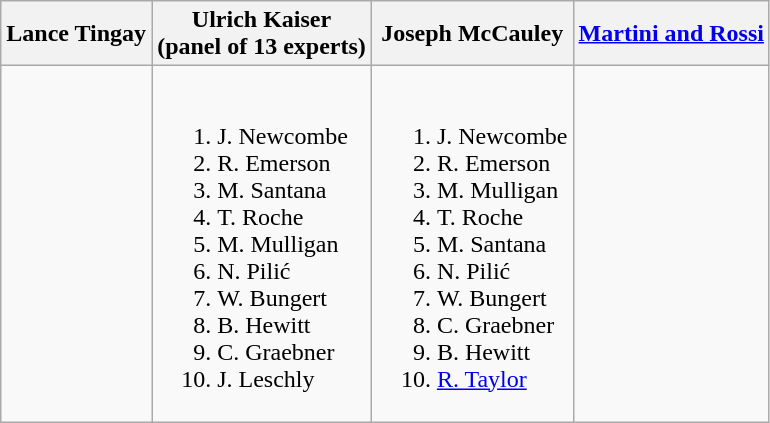<table class="wikitable">
<tr>
<th>Lance Tingay<strong></strong></th>
<th>Ulrich Kaiser<em></em><br>(panel of 13 experts)</th>
<th>Joseph McCauley</th>
<th><a href='#'>Martini and Rossi</a></th>
</tr>
<tr style="vertical-align: top;">
<td></td>
<td style="white-space: nowrap;"><br><ol><li> J. Newcombe</li><li> R. Emerson</li><li> M. Santana</li><li> T. Roche</li><li> M. Mulligan</li><li> N. Pilić</li><li> W. Bungert</li><li> B. Hewitt</li><li> C. Graebner</li><li> J. Leschly</li></ol></td>
<td style="white-space: nowrap;"><br><ol><li> J. Newcombe</li><li> R. Emerson</li><li> M. Mulligan</li><li> T. Roche</li><li> M. Santana</li><li> N. Pilić</li><li> W. Bungert</li><li> C. Graebner</li><li> B. Hewitt</li><li> <a href='#'>R. Taylor</a></li></ol></td>
<td style="white-space: nowrap;"><br></td>
</tr>
</table>
